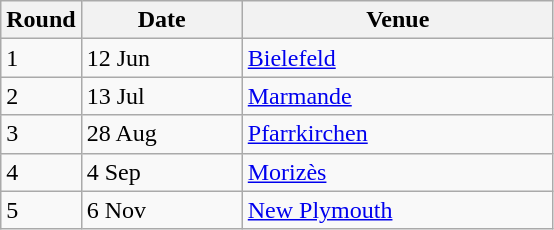<table class="wikitable" style="font-size: 100%">
<tr>
<th width=30>Round</th>
<th width=100>Date</th>
<th width=200>Venue</th>
</tr>
<tr>
<td>1</td>
<td>12 Jun</td>
<td> <a href='#'>Bielefeld</a></td>
</tr>
<tr>
<td>2</td>
<td>13 Jul</td>
<td> <a href='#'>Marmande</a></td>
</tr>
<tr>
<td>3</td>
<td>28 Aug</td>
<td> <a href='#'>Pfarrkirchen</a></td>
</tr>
<tr>
<td>4</td>
<td>4 Sep</td>
<td> <a href='#'>Morizès</a></td>
</tr>
<tr>
<td>5</td>
<td>6 Nov</td>
<td> <a href='#'>New Plymouth</a></td>
</tr>
</table>
